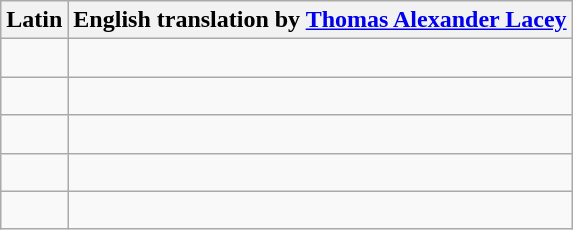<table class="wikitable">
<tr>
<th>Latin</th>
<th>English translation by <a href='#'>Thomas Alexander Lacey</a></th>
</tr>
<tr>
<td><br></td>
<td><br></td>
</tr>
<tr>
<td><br></td>
<td><br></td>
</tr>
<tr>
<td><br></td>
<td><br></td>
</tr>
<tr>
<td><br></td>
<td><br></td>
</tr>
<tr>
<td><br></td>
<td><br></td>
</tr>
</table>
